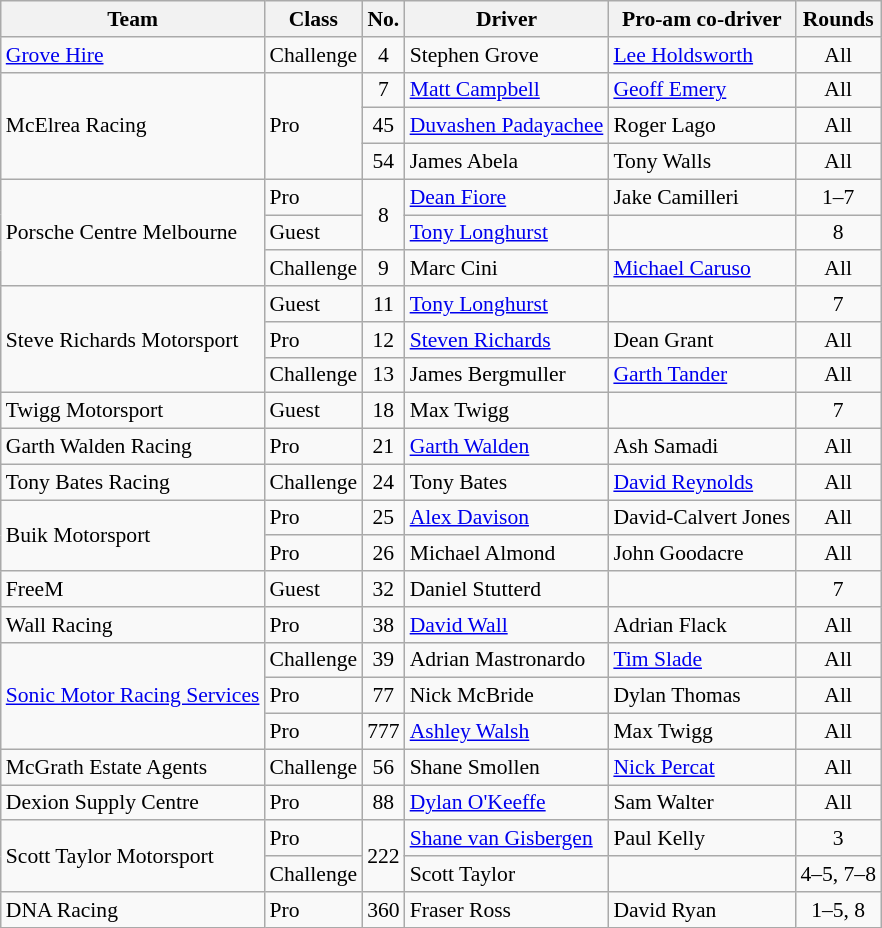<table class="wikitable" style="font-size: 90%">
<tr>
<th>Team</th>
<th>Class</th>
<th>No.</th>
<th>Driver</th>
<th>Pro-am co-driver</th>
<th>Rounds</th>
</tr>
<tr>
<td><a href='#'>Grove Hire</a></td>
<td>Challenge</td>
<td align="center">4</td>
<td> Stephen Grove</td>
<td> <a href='#'>Lee Holdsworth</a></td>
<td align="center">All</td>
</tr>
<tr>
<td rowspan=3>McElrea Racing</td>
<td rowspan="3">Pro</td>
<td align="center">7</td>
<td> <a href='#'>Matt Campbell</a></td>
<td> <a href='#'>Geoff Emery</a></td>
<td align="center">All</td>
</tr>
<tr>
<td align="center">45</td>
<td> <a href='#'>Duvashen Padayachee</a></td>
<td> Roger Lago</td>
<td align="center">All</td>
</tr>
<tr>
<td align="center">54</td>
<td> James Abela</td>
<td> Tony Walls</td>
<td align="center">All</td>
</tr>
<tr>
<td rowspan="3">Porsche Centre Melbourne</td>
<td>Pro</td>
<td align="center" rowspan=2>8</td>
<td> <a href='#'>Dean Fiore</a></td>
<td> Jake Camilleri</td>
<td align="center">1–7</td>
</tr>
<tr>
<td>Guest</td>
<td> <a href='#'>Tony Longhurst</a></td>
<td></td>
<td align="center">8</td>
</tr>
<tr>
<td>Challenge</td>
<td align="center">9</td>
<td> Marc Cini</td>
<td> <a href='#'>Michael Caruso</a></td>
<td align="center">All</td>
</tr>
<tr>
<td rowspan="3">Steve Richards Motorsport</td>
<td>Guest</td>
<td align="center">11</td>
<td> <a href='#'>Tony Longhurst</a></td>
<td></td>
<td align="center">7</td>
</tr>
<tr>
<td>Pro</td>
<td align="center">12</td>
<td> <a href='#'>Steven Richards</a></td>
<td> Dean Grant</td>
<td align="center">All</td>
</tr>
<tr>
<td>Challenge</td>
<td align="center">13</td>
<td> James Bergmuller</td>
<td> <a href='#'>Garth Tander</a></td>
<td align="center">All</td>
</tr>
<tr>
<td>Twigg Motorsport</td>
<td>Guest</td>
<td align="center">18</td>
<td> Max Twigg</td>
<td></td>
<td align="center">7</td>
</tr>
<tr>
<td>Garth Walden Racing</td>
<td>Pro</td>
<td align="center">21</td>
<td> <a href='#'>Garth Walden</a></td>
<td> Ash Samadi</td>
<td align="center">All</td>
</tr>
<tr>
<td>Tony Bates Racing</td>
<td>Challenge</td>
<td align="center">24</td>
<td> Tony Bates</td>
<td> <a href='#'>David Reynolds</a></td>
<td align="center">All</td>
</tr>
<tr>
<td rowspan="2">Buik Motorsport</td>
<td>Pro</td>
<td align="center">25</td>
<td> <a href='#'>Alex Davison</a></td>
<td> David-Calvert Jones</td>
<td align="center">All</td>
</tr>
<tr>
<td>Pro</td>
<td align="center">26</td>
<td> Michael Almond</td>
<td> John Goodacre</td>
<td align="center">All</td>
</tr>
<tr>
<td>FreeM</td>
<td>Guest</td>
<td align="center">32</td>
<td> Daniel Stutterd</td>
<td></td>
<td align="center">7</td>
</tr>
<tr>
<td>Wall Racing</td>
<td>Pro</td>
<td align="center">38</td>
<td> <a href='#'>David Wall</a></td>
<td> Adrian Flack</td>
<td align="center">All</td>
</tr>
<tr>
<td rowspan=3><a href='#'>Sonic Motor Racing Services</a></td>
<td>Challenge</td>
<td align="center">39</td>
<td> Adrian Mastronardo</td>
<td> <a href='#'>Tim Slade</a></td>
<td align="center">All</td>
</tr>
<tr>
<td>Pro</td>
<td align="center">77</td>
<td> Nick McBride</td>
<td> Dylan Thomas</td>
<td align="center">All</td>
</tr>
<tr>
<td>Pro</td>
<td align="center">777</td>
<td> <a href='#'>Ashley Walsh</a></td>
<td> Max Twigg</td>
<td align="center">All</td>
</tr>
<tr>
<td>McGrath Estate Agents</td>
<td>Challenge</td>
<td align="center">56</td>
<td> Shane Smollen</td>
<td> <a href='#'>Nick Percat</a></td>
<td align="center">All</td>
</tr>
<tr>
<td>Dexion Supply Centre</td>
<td>Pro</td>
<td align="center">88</td>
<td> <a href='#'>Dylan O'Keeffe</a></td>
<td> Sam Walter</td>
<td align="center">All</td>
</tr>
<tr>
<td rowspan="2">Scott Taylor Motorsport</td>
<td>Pro</td>
<td align="center" rowspan=2>222</td>
<td> <a href='#'>Shane van Gisbergen</a></td>
<td> Paul Kelly</td>
<td align="center">3</td>
</tr>
<tr>
<td>Challenge</td>
<td> Scott Taylor</td>
<td></td>
<td align="center">4–5, 7–8</td>
</tr>
<tr>
<td>DNA Racing</td>
<td>Pro</td>
<td align="center">360</td>
<td> Fraser Ross</td>
<td> David Ryan</td>
<td align="center">1–5, 8</td>
</tr>
</table>
